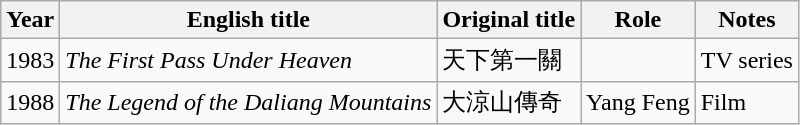<table class="wikitable sortable">
<tr>
<th>Year</th>
<th>English title</th>
<th>Original title</th>
<th>Role</th>
<th class="unsortable">Notes</th>
</tr>
<tr>
<td>1983</td>
<td><em>The First Pass Under Heaven</em></td>
<td>天下第一關</td>
<td></td>
<td>TV series</td>
</tr>
<tr>
<td>1988</td>
<td><em>The Legend of the Daliang Mountains</em></td>
<td>大涼山傳奇</td>
<td>Yang Feng</td>
<td>Film</td>
</tr>
</table>
